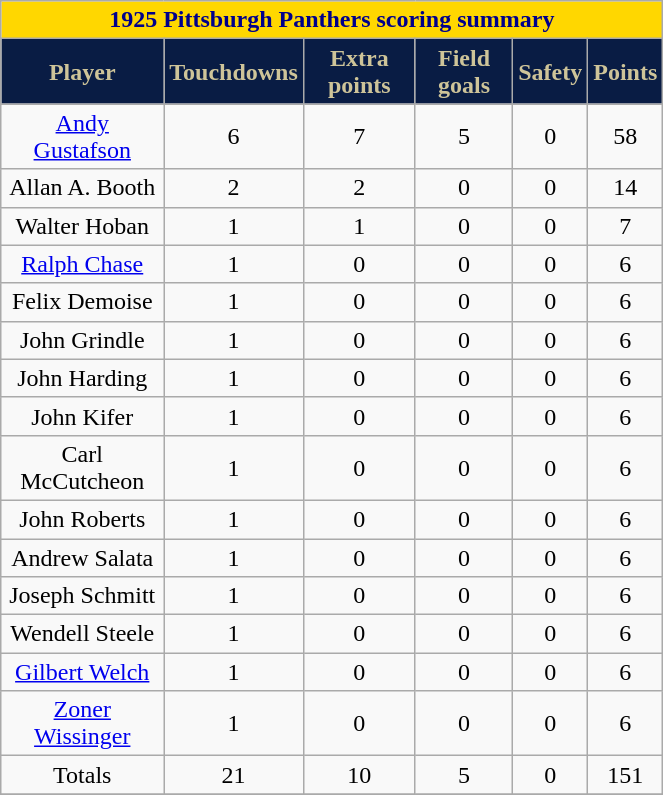<table class="wikitable" width="35%">
<tr>
<th colspan="10" style="background:gold; color:darkblue; text-align: center;"><strong>1925 Pittsburgh Panthers scoring summary</strong></th>
</tr>
<tr align="center"  style="background:#091C44;color:#CEC499;">
<td><strong>Player</strong></td>
<td><strong>Touchdowns</strong></td>
<td><strong>Extra points</strong></td>
<td><strong>Field goals</strong></td>
<td><strong>Safety</strong></td>
<td><strong>Points</strong></td>
</tr>
<tr align="center" bgcolor="">
<td><a href='#'>Andy Gustafson</a></td>
<td>6</td>
<td>7</td>
<td>5</td>
<td>0</td>
<td>58</td>
</tr>
<tr align="center" bgcolor="">
<td>Allan A. Booth</td>
<td>2</td>
<td>2</td>
<td>0</td>
<td>0</td>
<td>14</td>
</tr>
<tr align="center" bgcolor="">
<td>Walter Hoban</td>
<td>1</td>
<td>1</td>
<td>0</td>
<td>0</td>
<td>7</td>
</tr>
<tr align="center" bgcolor="">
<td><a href='#'>Ralph Chase</a></td>
<td>1</td>
<td>0</td>
<td>0</td>
<td>0</td>
<td>6</td>
</tr>
<tr align="center" bgcolor="">
<td>Felix Demoise</td>
<td>1</td>
<td>0</td>
<td>0</td>
<td>0</td>
<td>6</td>
</tr>
<tr align="center" bgcolor="">
<td>John Grindle</td>
<td>1</td>
<td>0</td>
<td>0</td>
<td>0</td>
<td>6</td>
</tr>
<tr align="center" bgcolor="">
<td>John Harding</td>
<td>1</td>
<td>0</td>
<td>0</td>
<td>0</td>
<td>6</td>
</tr>
<tr align="center" bgcolor="">
<td>John Kifer</td>
<td>1</td>
<td>0</td>
<td>0</td>
<td>0</td>
<td>6</td>
</tr>
<tr align="center" bgcolor="">
<td>Carl McCutcheon</td>
<td>1</td>
<td>0</td>
<td>0</td>
<td>0</td>
<td>6</td>
</tr>
<tr align="center" bgcolor="">
<td>John Roberts</td>
<td>1</td>
<td>0</td>
<td>0</td>
<td>0</td>
<td>6</td>
</tr>
<tr align="center" bgcolor="">
<td>Andrew Salata</td>
<td>1</td>
<td>0</td>
<td>0</td>
<td>0</td>
<td>6</td>
</tr>
<tr align="center" bgcolor="">
<td>Joseph Schmitt</td>
<td>1</td>
<td>0</td>
<td>0</td>
<td>0</td>
<td>6</td>
</tr>
<tr align="center" bgcolor="">
<td>Wendell Steele</td>
<td>1</td>
<td>0</td>
<td>0</td>
<td>0</td>
<td>6</td>
</tr>
<tr align="center" bgcolor="">
<td><a href='#'>Gilbert Welch</a></td>
<td>1</td>
<td>0</td>
<td>0</td>
<td>0</td>
<td>6</td>
</tr>
<tr align="center" bgcolor="">
<td><a href='#'>Zoner Wissinger</a></td>
<td>1</td>
<td>0</td>
<td>0</td>
<td>0</td>
<td>6</td>
</tr>
<tr align="center" bgcolor="">
<td>Totals</td>
<td>21</td>
<td>10</td>
<td>5</td>
<td>0</td>
<td>151</td>
</tr>
<tr align="center" bgcolor="">
</tr>
</table>
